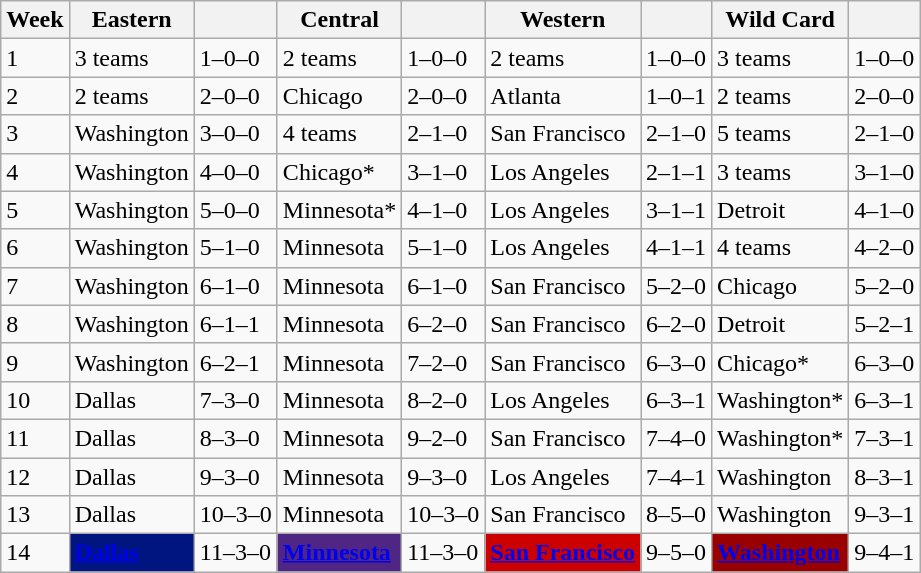<table class="wikitable">
<tr>
<th>Week</th>
<th>Eastern</th>
<th></th>
<th>Central</th>
<th></th>
<th>Western</th>
<th></th>
<th>Wild Card</th>
<th></th>
</tr>
<tr>
<td>1</td>
<td>3 teams</td>
<td>1–0–0</td>
<td>2 teams</td>
<td>1–0–0</td>
<td>2 teams</td>
<td>1–0–0</td>
<td>3 teams</td>
<td>1–0–0</td>
</tr>
<tr>
<td>2</td>
<td>2 teams</td>
<td>2–0–0</td>
<td>Chicago</td>
<td>2–0–0</td>
<td>Atlanta</td>
<td>1–0–1</td>
<td>2 teams</td>
<td>2–0–0</td>
</tr>
<tr>
<td>3</td>
<td>Washington</td>
<td>3–0–0</td>
<td>4 teams</td>
<td>2–1–0</td>
<td>San Francisco</td>
<td>2–1–0</td>
<td>5 teams</td>
<td>2–1–0</td>
</tr>
<tr>
<td>4</td>
<td>Washington</td>
<td>4–0–0</td>
<td>Chicago*</td>
<td>3–1–0</td>
<td>Los Angeles</td>
<td>2–1–1</td>
<td>3 teams</td>
<td>3–1–0</td>
</tr>
<tr>
<td>5</td>
<td>Washington</td>
<td>5–0–0</td>
<td>Minnesota*</td>
<td>4–1–0</td>
<td>Los Angeles</td>
<td>3–1–1</td>
<td>Detroit</td>
<td>4–1–0</td>
</tr>
<tr>
<td>6</td>
<td>Washington</td>
<td>5–1–0</td>
<td>Minnesota</td>
<td>5–1–0</td>
<td>Los Angeles</td>
<td>4–1–1</td>
<td>4 teams</td>
<td>4–2–0</td>
</tr>
<tr>
<td>7</td>
<td>Washington</td>
<td>6–1–0</td>
<td>Minnesota</td>
<td>6–1–0</td>
<td>San Francisco</td>
<td>5–2–0</td>
<td>Chicago</td>
<td>5–2–0</td>
</tr>
<tr>
<td>8</td>
<td>Washington</td>
<td>6–1–1</td>
<td>Minnesota</td>
<td>6–2–0</td>
<td>San Francisco</td>
<td>6–2–0</td>
<td>Detroit</td>
<td>5–2–1</td>
</tr>
<tr>
<td>9</td>
<td>Washington</td>
<td>6–2–1</td>
<td>Minnesota</td>
<td>7–2–0</td>
<td>San Francisco</td>
<td>6–3–0</td>
<td>Chicago*</td>
<td>6–3–0</td>
</tr>
<tr>
<td>10</td>
<td>Dallas</td>
<td>7–3–0</td>
<td>Minnesota</td>
<td>8–2–0</td>
<td>Los Angeles</td>
<td>6–3–1</td>
<td>Washington*</td>
<td>6–3–1</td>
</tr>
<tr>
<td>11</td>
<td>Dallas</td>
<td>8–3–0</td>
<td>Minnesota</td>
<td>9–2–0</td>
<td>San Francisco</td>
<td>7–4–0</td>
<td>Washington*</td>
<td>7–3–1</td>
</tr>
<tr>
<td>12</td>
<td>Dallas</td>
<td>9–3–0</td>
<td>Minnesota</td>
<td>9–3–0</td>
<td>Los Angeles</td>
<td>7–4–1</td>
<td>Washington</td>
<td>8–3–1</td>
</tr>
<tr>
<td>13</td>
<td>Dallas</td>
<td>10–3–0</td>
<td>Minnesota</td>
<td>10–3–0</td>
<td>San Francisco</td>
<td>8–5–0</td>
<td>Washington</td>
<td>9–3–1</td>
</tr>
<tr>
<td>14</td>
<td bgcolor="#00157F"><strong><a href='#'><span>Dallas</span></a></strong></td>
<td>11–3–0</td>
<td bgcolor="#4F2683"><strong><a href='#'><span>Minnesota</span></a></strong></td>
<td>11–3–0</td>
<td bgcolor="#CC0000"><strong><a href='#'><span>San Francisco</span></a></strong></td>
<td>9–5–0</td>
<td bgcolor="#990000"><strong><a href='#'><span>Washington</span></a></strong></td>
<td>9–4–1</td>
</tr>
</table>
